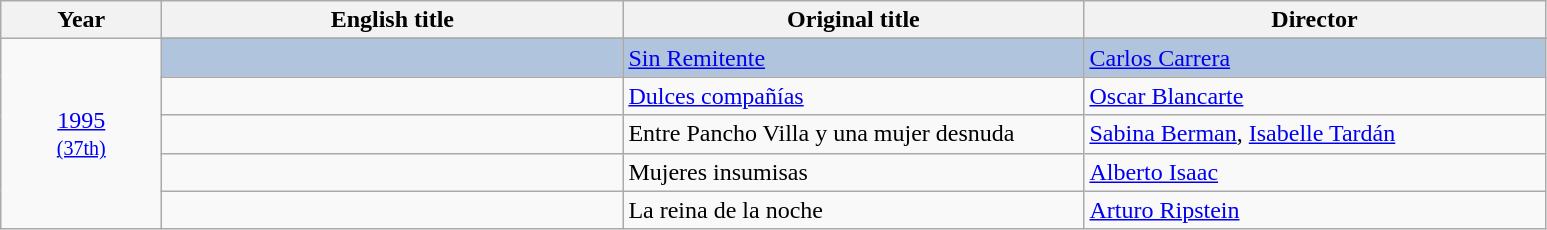<table class="wikitable">
<tr>
<th width="100"><strong>Year</strong></th>
<th width="300"><strong>English title</strong></th>
<th width="300"><strong>Original title</strong></th>
<th width="300"><strong>Director</strong></th>
</tr>
<tr>
<td rowspan="6" style="text-align:center;"><a href='#'>1995</a><br><small><a href='#'>(37th)</a></small></td>
</tr>
<tr style="background:#B0C4DE;">
<td></td>
<td><a href='#'>Sin Remitente</a></td>
<td><a href='#'>Carlos Carrera</a></td>
</tr>
<tr>
<td></td>
<td><a href='#'>Dulces compañías</a></td>
<td><a href='#'>Oscar Blancarte</a></td>
</tr>
<tr>
<td></td>
<td>Entre Pancho Villa y una mujer desnuda</td>
<td><a href='#'>Sabina Berman</a>, <a href='#'>Isabelle Tardán</a></td>
</tr>
<tr>
<td></td>
<td>Mujeres insumisas</td>
<td><a href='#'>Alberto Isaac</a></td>
</tr>
<tr>
<td></td>
<td>La reina de la noche</td>
<td><a href='#'>Arturo Ripstein</a></td>
</tr>
</table>
